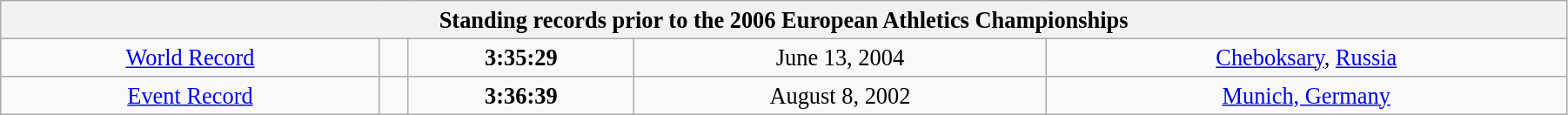<table class="wikitable" style=" text-align:center; font-size:110%;" width="95%">
<tr>
<th colspan="5">Standing records prior to the 2006 European Athletics Championships</th>
</tr>
<tr>
<td><a href='#'>World Record</a></td>
<td></td>
<td><strong>3:35:29</strong></td>
<td>June 13, 2004</td>
<td> <a href='#'>Cheboksary</a>, <a href='#'>Russia</a></td>
</tr>
<tr>
<td><a href='#'>Event Record</a></td>
<td></td>
<td><strong>3:36:39</strong></td>
<td>August 8, 2002</td>
<td> <a href='#'>Munich, Germany</a></td>
</tr>
</table>
